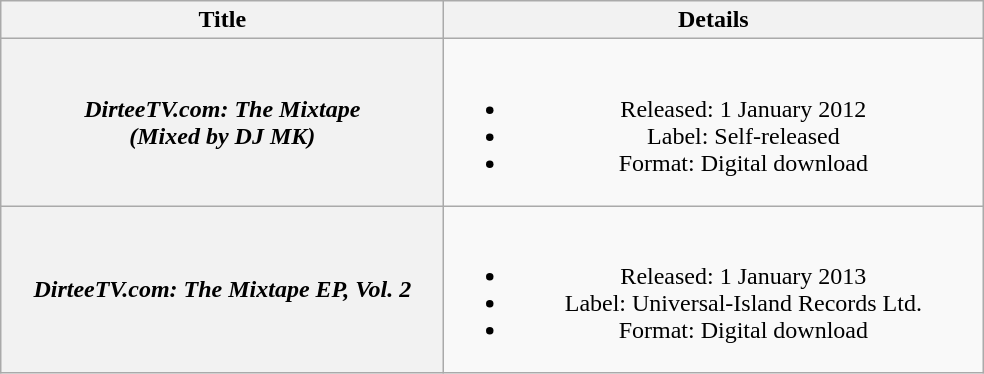<table class="wikitable plainrowheaders" style="text-align:center;" border="1">
<tr>
<th scope="col" style="width:18em;">Title</th>
<th scope="col" style="width:22em;">Details</th>
</tr>
<tr>
<th scope="row"><em>DirteeTV.com: The Mixtape<br>(Mixed by DJ MK)</em></th>
<td><br><ul><li>Released: 1 January 2012</li><li>Label: Self-released</li><li>Format: Digital download</li></ul></td>
</tr>
<tr>
<th scope="row"><em>DirteeTV.com: The Mixtape EP, Vol. 2</em></th>
<td><br><ul><li>Released: 1 January 2013</li><li>Label: Universal-Island Records Ltd.</li><li>Format: Digital download</li></ul></td>
</tr>
</table>
